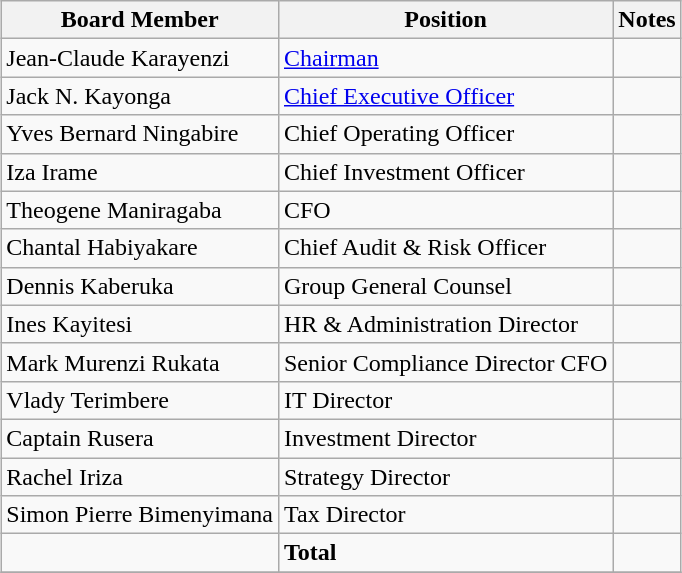<table class="wikitable sortable" style="margin: 0.5em auto">
<tr>
<th>Board Member</th>
<th>Position</th>
<th>Notes</th>
</tr>
<tr>
<td>Jean-Claude Karayenzi</td>
<td><a href='#'>Chairman</a></td>
<td></td>
</tr>
<tr>
<td>Jack N. Kayonga</td>
<td><a href='#'>Chief Executive Officer</a></td>
<td></td>
</tr>
<tr>
<td>Yves Bernard Ningabire</td>
<td>Chief Operating Officer</td>
<td></td>
</tr>
<tr>
<td>Iza Irame</td>
<td>Chief Investment Officer</td>
<td></td>
</tr>
<tr>
<td>Theogene Maniragaba</td>
<td>CFO</td>
<td></td>
</tr>
<tr>
<td>Chantal Habiyakare</td>
<td>Chief Audit & Risk Officer</td>
<td></td>
</tr>
<tr>
<td>Dennis Kaberuka</td>
<td>Group General Counsel</td>
<td></td>
</tr>
<tr>
<td>Ines Kayitesi</td>
<td>HR & Administration Director</td>
<td></td>
</tr>
<tr>
<td>Mark Murenzi Rukata</td>
<td>Senior Compliance Director    CFO</td>
<td></td>
</tr>
<tr>
<td>Vlady Terimbere</td>
<td>IT Director</td>
<td></td>
</tr>
<tr>
<td>Captain Rusera</td>
<td>Investment Director</td>
<td></td>
</tr>
<tr>
<td>Rachel Iriza</td>
<td>Strategy Director</td>
<td></td>
</tr>
<tr>
<td>Simon Pierre Bimenyimana</td>
<td>Tax Director</td>
<td></td>
</tr>
<tr>
<td></td>
<td><strong>Total</strong></td>
<td></td>
</tr>
<tr>
</tr>
</table>
